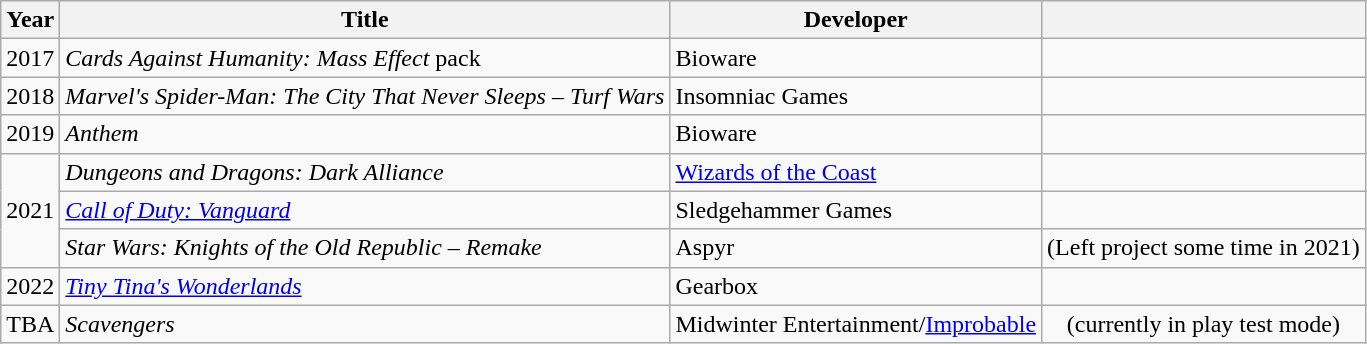<table class="wikitable sortable" style="text-align:left;">
<tr>
<th style=width:2em text-align:center;>Year</th>
<th>Title</th>
<th>Developer</th>
<th class="unsortable"></th>
</tr>
<tr>
<td style="text-align:center;">2017</td>
<td><em>Cards Against Humanity: Mass Effect</em> pack</td>
<td>Bioware</td>
<td style="text-align:center;"></td>
</tr>
<tr>
<td style="text-align:center;">2018</td>
<td><em>Marvel's Spider-Man: The City That Never Sleeps – Turf Wars</em></td>
<td>Insomniac Games</td>
<td style="text-align:center;"></td>
</tr>
<tr>
<td style="text-align:center;">2019</td>
<td><em>Anthem</em></td>
<td>Bioware</td>
<td style="text-align:center;"></td>
</tr>
<tr>
<td rowspan="3">2021</td>
<td><em>Dungeons and Dragons: Dark Alliance</em></td>
<td><a href='#'>Wizards of the Coast</a></td>
<td style="text-align:center;"></td>
</tr>
<tr>
<td><em><a href='#'>Call of Duty: Vanguard</a></em></td>
<td>Sledgehammer Games</td>
<td style="text-align:center;"></td>
</tr>
<tr>
<td><em>Star Wars: Knights of the Old Republic – Remake</em></td>
<td>Aspyr</td>
<td style="text-align:center;">(Left project some time in 2021)</td>
</tr>
<tr>
<td style="text-align:center;">2022</td>
<td><em><a href='#'>Tiny Tina's Wonderlands</a></em></td>
<td>Gearbox</td>
<td style="text-align:center;"></td>
</tr>
<tr>
<td style="text-align:center;">TBA</td>
<td><em>Scavengers</em></td>
<td>Midwinter Entertainment/<a href='#'>Improbable</a></td>
<td style="text-align:center;">(currently in play test mode)</td>
</tr>
</table>
